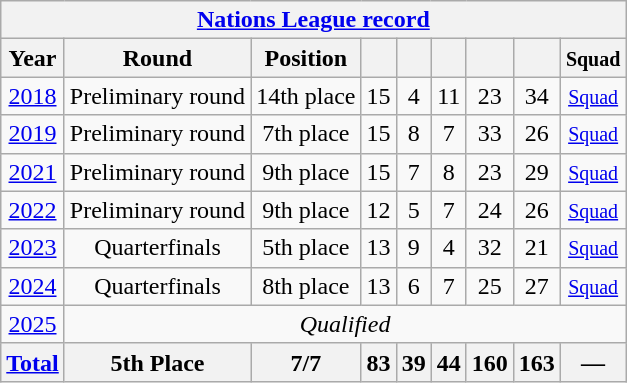<table class="wikitable" style="text-align: center;">
<tr>
<th colspan=9><a href='#'>Nations League record</a></th>
</tr>
<tr>
<th>Year</th>
<th>Round</th>
<th>Position</th>
<th></th>
<th></th>
<th></th>
<th></th>
<th></th>
<th><small>Squad</small></th>
</tr>
<tr>
<td> <a href='#'>2018</a></td>
<td>Preliminary round</td>
<td>14th place</td>
<td>15</td>
<td>4</td>
<td>11</td>
<td>23</td>
<td>34</td>
<td><small><a href='#'>Squad</a></small></td>
</tr>
<tr>
<td> <a href='#'>2019</a></td>
<td>Preliminary round</td>
<td>7th place</td>
<td>15</td>
<td>8</td>
<td>7</td>
<td>33</td>
<td>26</td>
<td><small><a href='#'>Squad</a></small></td>
</tr>
<tr>
<td> <a href='#'>2021</a></td>
<td>Preliminary round</td>
<td>9th place</td>
<td>15</td>
<td>7</td>
<td>8</td>
<td>23</td>
<td>29</td>
<td><small><a href='#'>Squad</a></small></td>
</tr>
<tr>
<td> <a href='#'>2022</a></td>
<td>Preliminary round</td>
<td>9th place</td>
<td>12</td>
<td>5</td>
<td>7</td>
<td>24</td>
<td>26</td>
<td><small><a href='#'>Squad</a></small></td>
</tr>
<tr>
<td> <a href='#'>2023</a></td>
<td>Quarterfinals</td>
<td>5th place</td>
<td>13</td>
<td>9</td>
<td>4</td>
<td>32</td>
<td>21</td>
<td><small><a href='#'>Squad</a></small></td>
</tr>
<tr>
<td> <a href='#'>2024</a></td>
<td>Quarterfinals</td>
<td>8th place</td>
<td>13</td>
<td>6</td>
<td>7</td>
<td>25</td>
<td>27</td>
<td><small><a href='#'>Squad</a></small></td>
</tr>
<tr>
<td> <a href='#'>2025</a></td>
<td colspan=8><em>Qualified</em></td>
</tr>
<tr>
<th><a href='#'>Total</a></th>
<th>5th Place</th>
<th>7/7</th>
<th>83</th>
<th>39</th>
<th>44</th>
<th>160</th>
<th>163</th>
<th>—</th>
</tr>
</table>
